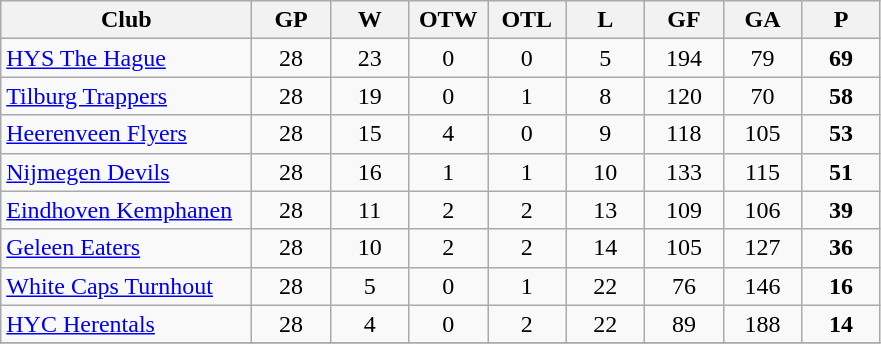<table class="wikitable" style="text-align:center;">
<tr>
<th width=160px>Club</th>
<th width=45px>GP</th>
<th width=45px>W</th>
<th width=45px>OTW</th>
<th width=45px>OTL</th>
<th width=45px>L</th>
<th width=45px>GF</th>
<th width=45px>GA</th>
<th width=45px>P</th>
</tr>
<tr>
<td align=left><a href='#'>HYS The Hague</a></td>
<td>28</td>
<td>23</td>
<td>0</td>
<td>0</td>
<td>5</td>
<td>194</td>
<td>79</td>
<td><strong>69</strong></td>
</tr>
<tr>
<td align=left><a href='#'>Tilburg Trappers</a></td>
<td>28</td>
<td>19</td>
<td>0</td>
<td>1</td>
<td>8</td>
<td>120</td>
<td>70</td>
<td><strong>58</strong></td>
</tr>
<tr>
<td align=left><a href='#'>Heerenveen Flyers</a></td>
<td>28</td>
<td>15</td>
<td>4</td>
<td>0</td>
<td>9</td>
<td>118</td>
<td>105</td>
<td><strong>53</strong></td>
</tr>
<tr>
<td align=left><a href='#'>Nijmegen Devils</a></td>
<td>28</td>
<td>16</td>
<td>1</td>
<td>1</td>
<td>10</td>
<td>133</td>
<td>115</td>
<td><strong>51</strong></td>
</tr>
<tr>
<td align=left><a href='#'>Eindhoven Kemphanen</a></td>
<td>28</td>
<td>11</td>
<td>2</td>
<td>2</td>
<td>13</td>
<td>109</td>
<td>106</td>
<td><strong>39</strong></td>
</tr>
<tr>
<td align=left><a href='#'>Geleen Eaters</a></td>
<td>28</td>
<td>10</td>
<td>2</td>
<td>2</td>
<td>14</td>
<td>105</td>
<td>127</td>
<td><strong>36</strong></td>
</tr>
<tr>
<td align=left><a href='#'>White Caps Turnhout</a></td>
<td>28</td>
<td>5</td>
<td>0</td>
<td>1</td>
<td>22</td>
<td>76</td>
<td>146</td>
<td><strong>16</strong></td>
</tr>
<tr>
<td align=left><a href='#'>HYC Herentals</a></td>
<td>28</td>
<td>4</td>
<td>0</td>
<td>2</td>
<td>22</td>
<td>89</td>
<td>188</td>
<td><strong>14</strong></td>
</tr>
<tr>
</tr>
</table>
